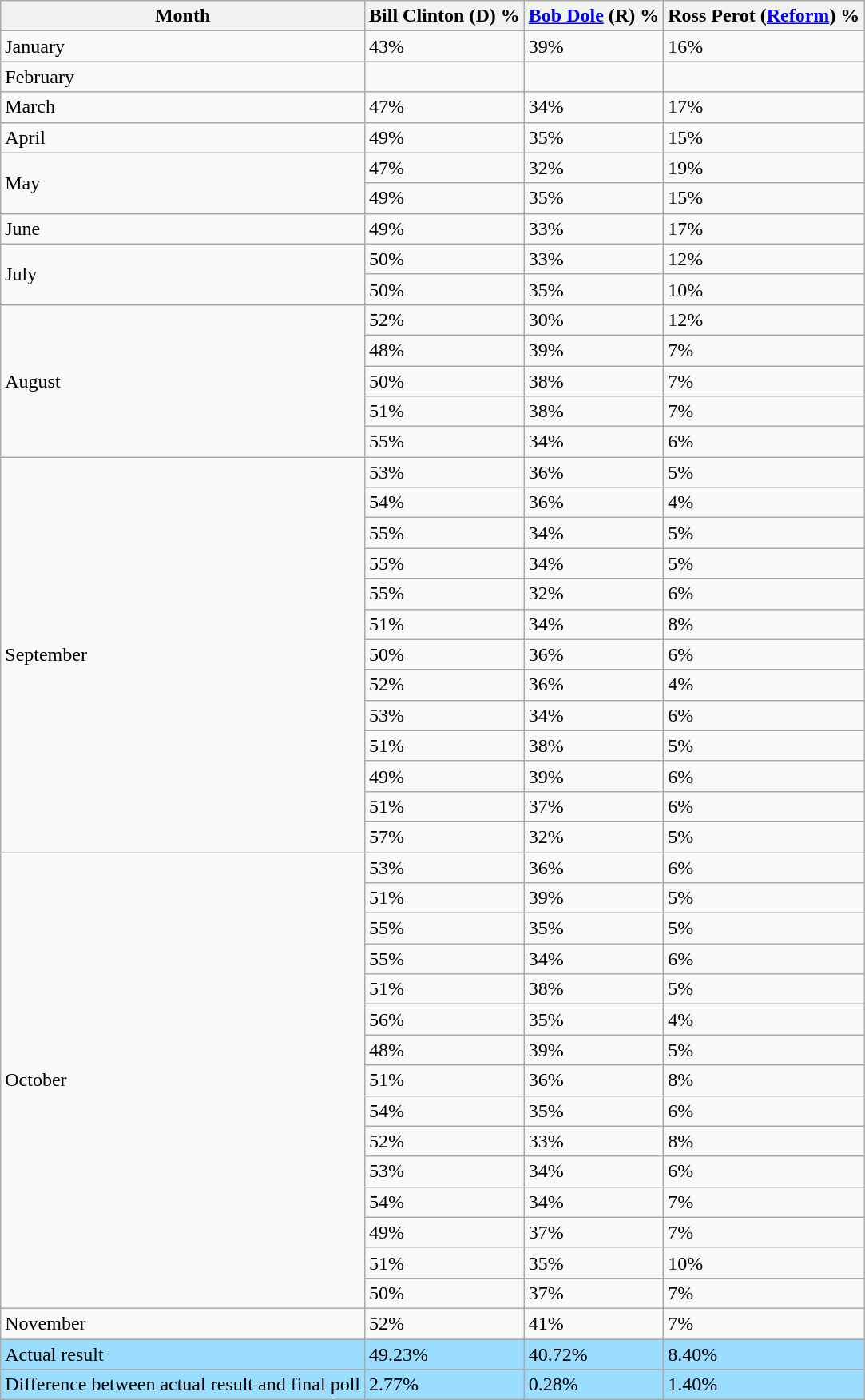<table class="wikitable">
<tr>
<th>Month</th>
<th>Bill Clinton (D) %</th>
<th><a href='#'>Bob Dole</a> (R) %</th>
<th>Ross Perot (<a href='#'>Reform</a>) %</th>
</tr>
<tr>
<td>January</td>
<td>43%</td>
<td>39%</td>
<td>16%</td>
</tr>
<tr>
<td>February</td>
<td></td>
<td></td>
<td></td>
</tr>
<tr>
<td>March</td>
<td>47%</td>
<td>34%</td>
<td>17%</td>
</tr>
<tr>
<td>April</td>
<td>49%</td>
<td>35%</td>
<td>15%</td>
</tr>
<tr>
<td rowspan="2">May</td>
<td>47%</td>
<td>32%</td>
<td>19%</td>
</tr>
<tr>
<td>49%</td>
<td>35%</td>
<td>15%</td>
</tr>
<tr>
<td>June</td>
<td>49%</td>
<td>33%</td>
<td>17%</td>
</tr>
<tr>
<td rowspan="2">July</td>
<td>50%</td>
<td>33%</td>
<td>12%</td>
</tr>
<tr>
<td>50%</td>
<td>35%</td>
<td>10%</td>
</tr>
<tr>
<td rowspan="5">August</td>
<td>52%</td>
<td>30%</td>
<td>12%</td>
</tr>
<tr>
<td>48%</td>
<td>39%</td>
<td>7%</td>
</tr>
<tr>
<td>50%</td>
<td>38%</td>
<td>7%</td>
</tr>
<tr>
<td>51%</td>
<td>38%</td>
<td>7%</td>
</tr>
<tr>
<td>55%</td>
<td>34%</td>
<td>6%</td>
</tr>
<tr>
<td rowspan="13">September</td>
<td>53%</td>
<td>36%</td>
<td>5%</td>
</tr>
<tr>
<td>54%</td>
<td>36%</td>
<td>4%</td>
</tr>
<tr>
<td>55%</td>
<td>34%</td>
<td>5%</td>
</tr>
<tr>
<td>55%</td>
<td>34%</td>
<td>5%</td>
</tr>
<tr>
<td>55%</td>
<td>32%</td>
<td>6%</td>
</tr>
<tr>
<td>51%</td>
<td>34%</td>
<td>8%</td>
</tr>
<tr>
<td>50%</td>
<td>36%</td>
<td>6%</td>
</tr>
<tr>
<td>52%</td>
<td>36%</td>
<td>4%</td>
</tr>
<tr>
<td>53%</td>
<td>34%</td>
<td>6%</td>
</tr>
<tr>
<td>51%</td>
<td>38%</td>
<td>5%</td>
</tr>
<tr>
<td>49%</td>
<td>39%</td>
<td>6%</td>
</tr>
<tr>
<td>51%</td>
<td>37%</td>
<td>6%</td>
</tr>
<tr>
<td>57%</td>
<td>32%</td>
<td>5%</td>
</tr>
<tr>
<td rowspan="15">October</td>
<td>53%</td>
<td>36%</td>
<td>6%</td>
</tr>
<tr>
<td>51%</td>
<td>39%</td>
<td>5%</td>
</tr>
<tr>
<td>55%</td>
<td>35%</td>
<td>5%</td>
</tr>
<tr>
<td>55%</td>
<td>34%</td>
<td>6%</td>
</tr>
<tr>
<td>51%</td>
<td>38%</td>
<td>5%</td>
</tr>
<tr>
<td>56%</td>
<td>35%</td>
<td>4%</td>
</tr>
<tr>
<td>48%</td>
<td>39%</td>
<td>5%</td>
</tr>
<tr>
<td>51%</td>
<td>36%</td>
<td>8%</td>
</tr>
<tr>
<td>54%</td>
<td>35%</td>
<td>6%</td>
</tr>
<tr>
<td>52%</td>
<td>33%</td>
<td>8%</td>
</tr>
<tr>
<td>53%</td>
<td>34%</td>
<td>6%</td>
</tr>
<tr>
<td>54%</td>
<td>34%</td>
<td>7%</td>
</tr>
<tr>
<td>49%</td>
<td>37%</td>
<td>7%</td>
</tr>
<tr>
<td>51%</td>
<td>35%</td>
<td>10%</td>
</tr>
<tr>
<td>50%</td>
<td>37%</td>
<td>7%</td>
</tr>
<tr>
<td>November</td>
<td>52%</td>
<td>41%</td>
<td>7%</td>
</tr>
<tr style="background:#9bddff;">
<td>Actual result</td>
<td>49.23%</td>
<td>40.72%</td>
<td>8.40%</td>
</tr>
<tr style="background:#9bddff;">
<td>Difference between actual result and final poll</td>
<td>2.77%</td>
<td>0.28%</td>
<td>1.40%</td>
</tr>
</table>
